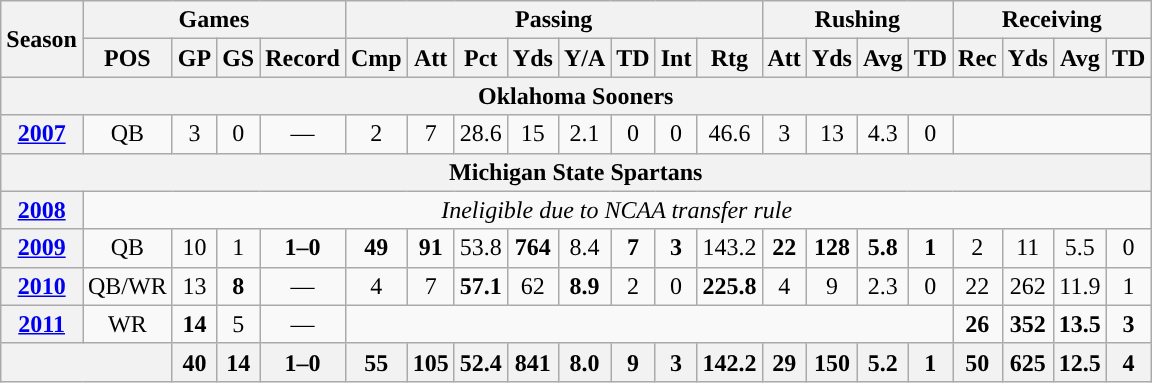<table class="wikitable" style="text-align:center;">
<tr>
<th rowspan="2">Season</th>
<th colspan="4">Games</th>
<th colspan="8">Passing</th>
<th colspan="4">Rushing</th>
<th colspan="4">Receiving</th>
</tr>
<tr>
<th>POS</th>
<th>GP</th>
<th>GS</th>
<th>Record</th>
<th>Cmp</th>
<th>Att</th>
<th>Pct</th>
<th>Yds</th>
<th>Y/A</th>
<th>TD</th>
<th>Int</th>
<th>Rtg</th>
<th>Att</th>
<th>Yds</th>
<th>Avg</th>
<th>TD</th>
<th>Rec</th>
<th>Yds</th>
<th>Avg</th>
<th>TD</th>
</tr>
<tr>
<th colspan="24">Oklahoma Sooners</th>
</tr>
<tr>
<th><a href='#'>2007</a></th>
<td>QB</td>
<td>3</td>
<td>0</td>
<td>—</td>
<td>2</td>
<td>7</td>
<td>28.6</td>
<td>15</td>
<td>2.1</td>
<td>0</td>
<td>0</td>
<td>46.6</td>
<td>3</td>
<td>13</td>
<td>4.3</td>
<td>0</td>
</tr>
<tr>
<th colspan="24">Michigan State Spartans</th>
</tr>
<tr>
<th><a href='#'>2008</a></th>
<td colspan="24"><em>Ineligible due to NCAA transfer rule</em></td>
</tr>
<tr>
<th><a href='#'>2009</a></th>
<td>QB</td>
<td>10</td>
<td>1</td>
<td><strong>1–0</strong></td>
<td><strong>49</strong></td>
<td><strong>91</strong></td>
<td>53.8</td>
<td><strong>764</strong></td>
<td>8.4</td>
<td><strong>7</strong></td>
<td><strong>3</strong></td>
<td>143.2</td>
<td><strong>22</strong></td>
<td><strong>128</strong></td>
<td><strong>5.8</strong></td>
<td><strong>1</strong></td>
<td>2</td>
<td>11</td>
<td>5.5</td>
<td>0</td>
</tr>
<tr>
<th><a href='#'>2010</a></th>
<td>QB/WR</td>
<td>13</td>
<td><strong>8</strong></td>
<td>—</td>
<td>4</td>
<td>7</td>
<td><strong>57.1</strong></td>
<td>62</td>
<td><strong>8.9</strong></td>
<td>2</td>
<td>0</td>
<td><strong>225.8</strong></td>
<td>4</td>
<td>9</td>
<td>2.3</td>
<td>0</td>
<td>22</td>
<td>262</td>
<td>11.9</td>
<td>1</td>
</tr>
<tr>
<th><a href='#'>2011</a></th>
<td>WR</td>
<td><strong>14</strong></td>
<td>5</td>
<td>—</td>
<td colspan="12"></td>
<td><strong>26</strong></td>
<td><strong>352</strong></td>
<td><strong>13.5</strong></td>
<td><strong>3</strong></td>
</tr>
<tr>
<th colspan="2"></th>
<th>40</th>
<th>14</th>
<th>1–0</th>
<th>55</th>
<th>105</th>
<th>52.4</th>
<th>841</th>
<th>8.0</th>
<th>9</th>
<th>3</th>
<th>142.2</th>
<th>29</th>
<th>150</th>
<th>5.2</th>
<th>1</th>
<th>50</th>
<th>625</th>
<th>12.5</th>
<th>4</th>
</tr>
</table>
